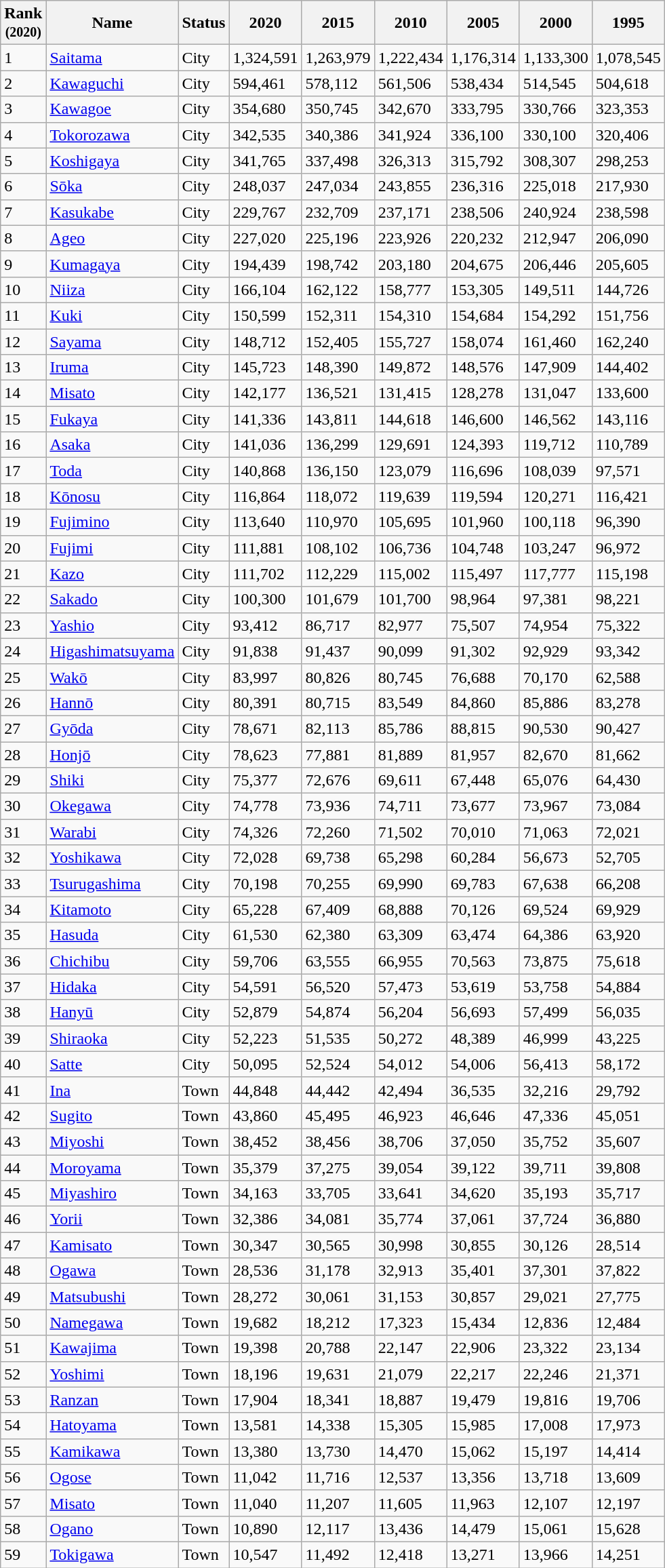<table class="wikitable sortable">
<tr>
<th>Rank<br><small>(2020)</small></th>
<th>Name</th>
<th>Status</th>
<th>2020</th>
<th>2015</th>
<th>2010</th>
<th>2005</th>
<th>2000</th>
<th>1995</th>
</tr>
<tr>
<td>1</td>
<td><a href='#'>Saitama</a></td>
<td>City</td>
<td>1,324,591</td>
<td>1,263,979</td>
<td>1,222,434</td>
<td>1,176,314</td>
<td>1,133,300</td>
<td>1,078,545</td>
</tr>
<tr>
<td>2</td>
<td><a href='#'>Kawaguchi</a></td>
<td>City</td>
<td>594,461</td>
<td>578,112</td>
<td>561,506</td>
<td>538,434</td>
<td>514,545</td>
<td>504,618</td>
</tr>
<tr>
<td>3</td>
<td><a href='#'>Kawagoe</a></td>
<td>City</td>
<td>354,680</td>
<td>350,745</td>
<td>342,670</td>
<td>333,795</td>
<td>330,766</td>
<td>323,353</td>
</tr>
<tr>
<td>4</td>
<td><a href='#'>Tokorozawa</a></td>
<td>City</td>
<td>342,535</td>
<td>340,386</td>
<td>341,924</td>
<td>336,100</td>
<td>330,100</td>
<td>320,406</td>
</tr>
<tr>
<td>5</td>
<td><a href='#'>Koshigaya</a></td>
<td>City</td>
<td>341,765</td>
<td>337,498</td>
<td>326,313</td>
<td>315,792</td>
<td>308,307</td>
<td>298,253</td>
</tr>
<tr>
<td>6</td>
<td><a href='#'>Sōka</a></td>
<td>City</td>
<td>248,037</td>
<td>247,034</td>
<td>243,855</td>
<td>236,316</td>
<td>225,018</td>
<td>217,930</td>
</tr>
<tr>
<td>7</td>
<td><a href='#'>Kasukabe</a></td>
<td>City</td>
<td>229,767</td>
<td>232,709</td>
<td>237,171</td>
<td>238,506</td>
<td>240,924</td>
<td>238,598</td>
</tr>
<tr>
<td>8</td>
<td><a href='#'>Ageo</a></td>
<td>City</td>
<td>227,020</td>
<td>225,196</td>
<td>223,926</td>
<td>220,232</td>
<td>212,947</td>
<td>206,090</td>
</tr>
<tr>
<td>9</td>
<td><a href='#'>Kumagaya</a></td>
<td>City</td>
<td>194,439</td>
<td>198,742</td>
<td>203,180</td>
<td>204,675</td>
<td>206,446</td>
<td>205,605</td>
</tr>
<tr>
<td>10</td>
<td><a href='#'>Niiza</a></td>
<td>City</td>
<td>166,104</td>
<td>162,122</td>
<td>158,777</td>
<td>153,305</td>
<td>149,511</td>
<td>144,726</td>
</tr>
<tr>
<td>11</td>
<td><a href='#'>Kuki</a></td>
<td>City</td>
<td>150,599</td>
<td>152,311</td>
<td>154,310</td>
<td>154,684</td>
<td>154,292</td>
<td>151,756</td>
</tr>
<tr>
<td>12</td>
<td><a href='#'>Sayama</a></td>
<td>City</td>
<td>148,712</td>
<td>152,405</td>
<td>155,727</td>
<td>158,074</td>
<td>161,460</td>
<td>162,240</td>
</tr>
<tr>
<td>13</td>
<td><a href='#'>Iruma</a></td>
<td>City</td>
<td>145,723</td>
<td>148,390</td>
<td>149,872</td>
<td>148,576</td>
<td>147,909</td>
<td>144,402</td>
</tr>
<tr>
<td>14</td>
<td><a href='#'>Misato</a></td>
<td>City</td>
<td>142,177</td>
<td>136,521</td>
<td>131,415</td>
<td>128,278</td>
<td>131,047</td>
<td>133,600</td>
</tr>
<tr>
<td>15</td>
<td><a href='#'>Fukaya</a></td>
<td>City</td>
<td>141,336</td>
<td>143,811</td>
<td>144,618</td>
<td>146,600</td>
<td>146,562</td>
<td>143,116</td>
</tr>
<tr>
<td>16</td>
<td><a href='#'>Asaka</a></td>
<td>City</td>
<td>141,036</td>
<td>136,299</td>
<td>129,691</td>
<td>124,393</td>
<td>119,712</td>
<td>110,789</td>
</tr>
<tr>
<td>17</td>
<td><a href='#'>Toda</a></td>
<td>City</td>
<td>140,868</td>
<td>136,150</td>
<td>123,079</td>
<td>116,696</td>
<td>108,039</td>
<td>97,571</td>
</tr>
<tr>
<td>18</td>
<td><a href='#'>Kōnosu</a></td>
<td>City</td>
<td>116,864</td>
<td>118,072</td>
<td>119,639</td>
<td>119,594</td>
<td>120,271</td>
<td>116,421</td>
</tr>
<tr>
<td>19</td>
<td><a href='#'>Fujimino</a></td>
<td>City</td>
<td>113,640</td>
<td>110,970</td>
<td>105,695</td>
<td>101,960</td>
<td>100,118</td>
<td>96,390</td>
</tr>
<tr>
<td>20</td>
<td><a href='#'>Fujimi</a></td>
<td>City</td>
<td>111,881</td>
<td>108,102</td>
<td>106,736</td>
<td>104,748</td>
<td>103,247</td>
<td>96,972</td>
</tr>
<tr>
<td>21</td>
<td><a href='#'>Kazo</a></td>
<td>City</td>
<td>111,702</td>
<td>112,229</td>
<td>115,002</td>
<td>115,497</td>
<td>117,777</td>
<td>115,198</td>
</tr>
<tr>
<td>22</td>
<td><a href='#'>Sakado</a></td>
<td>City</td>
<td>100,300</td>
<td>101,679</td>
<td>101,700</td>
<td>98,964</td>
<td>97,381</td>
<td>98,221</td>
</tr>
<tr>
<td>23</td>
<td><a href='#'>Yashio</a></td>
<td>City</td>
<td>93,412</td>
<td>86,717</td>
<td>82,977</td>
<td>75,507</td>
<td>74,954</td>
<td>75,322</td>
</tr>
<tr>
<td>24</td>
<td><a href='#'>Higashimatsuyama</a></td>
<td>City</td>
<td>91,838</td>
<td>91,437</td>
<td>90,099</td>
<td>91,302</td>
<td>92,929</td>
<td>93,342</td>
</tr>
<tr>
<td>25</td>
<td><a href='#'>Wakō</a></td>
<td>City</td>
<td>83,997</td>
<td>80,826</td>
<td>80,745</td>
<td>76,688</td>
<td>70,170</td>
<td>62,588</td>
</tr>
<tr>
<td>26</td>
<td><a href='#'>Hannō</a></td>
<td>City</td>
<td>80,391</td>
<td>80,715</td>
<td>83,549</td>
<td>84,860</td>
<td>85,886</td>
<td>83,278</td>
</tr>
<tr>
<td>27</td>
<td><a href='#'>Gyōda</a></td>
<td>City</td>
<td>78,671</td>
<td>82,113</td>
<td>85,786</td>
<td>88,815</td>
<td>90,530</td>
<td>90,427</td>
</tr>
<tr>
<td>28</td>
<td><a href='#'>Honjō</a></td>
<td>City</td>
<td>78,623</td>
<td>77,881</td>
<td>81,889</td>
<td>81,957</td>
<td>82,670</td>
<td>81,662</td>
</tr>
<tr>
<td>29</td>
<td><a href='#'>Shiki</a></td>
<td>City</td>
<td>75,377</td>
<td>72,676</td>
<td>69,611</td>
<td>67,448</td>
<td>65,076</td>
<td>64,430</td>
</tr>
<tr>
<td>30</td>
<td><a href='#'>Okegawa</a></td>
<td>City</td>
<td>74,778</td>
<td>73,936</td>
<td>74,711</td>
<td>73,677</td>
<td>73,967</td>
<td>73,084</td>
</tr>
<tr>
<td>31</td>
<td><a href='#'>Warabi</a></td>
<td>City</td>
<td>74,326</td>
<td>72,260</td>
<td>71,502</td>
<td>70,010</td>
<td>71,063</td>
<td>72,021</td>
</tr>
<tr>
<td>32</td>
<td><a href='#'>Yoshikawa</a></td>
<td>City</td>
<td>72,028</td>
<td>69,738</td>
<td>65,298</td>
<td>60,284</td>
<td>56,673</td>
<td>52,705</td>
</tr>
<tr>
<td>33</td>
<td><a href='#'>Tsurugashima</a></td>
<td>City</td>
<td>70,198</td>
<td>70,255</td>
<td>69,990</td>
<td>69,783</td>
<td>67,638</td>
<td>66,208</td>
</tr>
<tr>
<td>34</td>
<td><a href='#'>Kitamoto</a></td>
<td>City</td>
<td>65,228</td>
<td>67,409</td>
<td>68,888</td>
<td>70,126</td>
<td>69,524</td>
<td>69,929</td>
</tr>
<tr>
<td>35</td>
<td><a href='#'>Hasuda</a></td>
<td>City</td>
<td>61,530</td>
<td>62,380</td>
<td>63,309</td>
<td>63,474</td>
<td>64,386</td>
<td>63,920</td>
</tr>
<tr>
<td>36</td>
<td><a href='#'>Chichibu</a></td>
<td>City</td>
<td>59,706</td>
<td>63,555</td>
<td>66,955</td>
<td>70,563</td>
<td>73,875</td>
<td>75,618</td>
</tr>
<tr>
<td>37</td>
<td><a href='#'>Hidaka</a></td>
<td>City</td>
<td>54,591</td>
<td>56,520</td>
<td>57,473</td>
<td>53,619</td>
<td>53,758</td>
<td>54,884</td>
</tr>
<tr>
<td>38</td>
<td><a href='#'>Hanyū</a></td>
<td>City</td>
<td>52,879</td>
<td>54,874</td>
<td>56,204</td>
<td>56,693</td>
<td>57,499</td>
<td>56,035</td>
</tr>
<tr>
<td>39</td>
<td><a href='#'>Shiraoka</a></td>
<td>City</td>
<td>52,223</td>
<td>51,535</td>
<td>50,272</td>
<td>48,389</td>
<td>46,999</td>
<td>43,225</td>
</tr>
<tr>
<td>40</td>
<td><a href='#'>Satte</a></td>
<td>City</td>
<td>50,095</td>
<td>52,524</td>
<td>54,012</td>
<td>54,006</td>
<td>56,413</td>
<td>58,172</td>
</tr>
<tr>
<td>41</td>
<td><a href='#'>Ina</a></td>
<td>Town</td>
<td>44,848</td>
<td>44,442</td>
<td>42,494</td>
<td>36,535</td>
<td>32,216</td>
<td>29,792</td>
</tr>
<tr>
<td>42</td>
<td><a href='#'>Sugito</a></td>
<td>Town</td>
<td>43,860</td>
<td>45,495</td>
<td>46,923</td>
<td>46,646</td>
<td>47,336</td>
<td>45,051</td>
</tr>
<tr>
<td>43</td>
<td><a href='#'>Miyoshi</a></td>
<td>Town</td>
<td>38,452</td>
<td>38,456</td>
<td>38,706</td>
<td>37,050</td>
<td>35,752</td>
<td>35,607</td>
</tr>
<tr>
<td>44</td>
<td><a href='#'>Moroyama</a></td>
<td>Town</td>
<td>35,379</td>
<td>37,275</td>
<td>39,054</td>
<td>39,122</td>
<td>39,711</td>
<td>39,808</td>
</tr>
<tr>
<td>45</td>
<td><a href='#'>Miyashiro</a></td>
<td>Town</td>
<td>34,163</td>
<td>33,705</td>
<td>33,641</td>
<td>34,620</td>
<td>35,193</td>
<td>35,717</td>
</tr>
<tr>
<td>46</td>
<td><a href='#'>Yorii</a></td>
<td>Town</td>
<td>32,386</td>
<td>34,081</td>
<td>35,774</td>
<td>37,061</td>
<td>37,724</td>
<td>36,880</td>
</tr>
<tr>
<td>47</td>
<td><a href='#'>Kamisato</a></td>
<td>Town</td>
<td>30,347</td>
<td>30,565</td>
<td>30,998</td>
<td>30,855</td>
<td>30,126</td>
<td>28,514</td>
</tr>
<tr>
<td>48</td>
<td><a href='#'>Ogawa</a></td>
<td>Town</td>
<td>28,536</td>
<td>31,178</td>
<td>32,913</td>
<td>35,401</td>
<td>37,301</td>
<td>37,822</td>
</tr>
<tr>
<td>49</td>
<td><a href='#'>Matsubushi</a></td>
<td>Town</td>
<td>28,272</td>
<td>30,061</td>
<td>31,153</td>
<td>30,857</td>
<td>29,021</td>
<td>27,775</td>
</tr>
<tr>
<td>50</td>
<td><a href='#'>Namegawa</a></td>
<td>Town</td>
<td>19,682</td>
<td>18,212</td>
<td>17,323</td>
<td>15,434</td>
<td>12,836</td>
<td>12,484</td>
</tr>
<tr>
<td>51</td>
<td><a href='#'>Kawajima</a></td>
<td>Town</td>
<td>19,398</td>
<td>20,788</td>
<td>22,147</td>
<td>22,906</td>
<td>23,322</td>
<td>23,134</td>
</tr>
<tr>
<td>52</td>
<td><a href='#'>Yoshimi</a></td>
<td>Town</td>
<td>18,196</td>
<td>19,631</td>
<td>21,079</td>
<td>22,217</td>
<td>22,246</td>
<td>21,371</td>
</tr>
<tr>
<td>53</td>
<td><a href='#'>Ranzan</a></td>
<td>Town</td>
<td>17,904</td>
<td>18,341</td>
<td>18,887</td>
<td>19,479</td>
<td>19,816</td>
<td>19,706</td>
</tr>
<tr>
<td>54</td>
<td><a href='#'>Hatoyama</a></td>
<td>Town</td>
<td>13,581</td>
<td>14,338</td>
<td>15,305</td>
<td>15,985</td>
<td>17,008</td>
<td>17,973</td>
</tr>
<tr>
<td>55</td>
<td><a href='#'>Kamikawa</a></td>
<td>Town</td>
<td>13,380</td>
<td>13,730</td>
<td>14,470</td>
<td>15,062</td>
<td>15,197</td>
<td>14,414</td>
</tr>
<tr>
<td>56</td>
<td><a href='#'>Ogose</a></td>
<td>Town</td>
<td>11,042</td>
<td>11,716</td>
<td>12,537</td>
<td>13,356</td>
<td>13,718</td>
<td>13,609</td>
</tr>
<tr>
<td>57</td>
<td><a href='#'>Misato</a></td>
<td>Town</td>
<td>11,040</td>
<td>11,207</td>
<td>11,605</td>
<td>11,963</td>
<td>12,107</td>
<td>12,197</td>
</tr>
<tr>
<td>58</td>
<td><a href='#'>Ogano</a></td>
<td>Town</td>
<td>10,890</td>
<td>12,117</td>
<td>13,436</td>
<td>14,479</td>
<td>15,061</td>
<td>15,628</td>
</tr>
<tr>
<td>59</td>
<td><a href='#'>Tokigawa</a></td>
<td>Town</td>
<td>10,547</td>
<td>11,492</td>
<td>12,418</td>
<td>13,271</td>
<td>13,966</td>
<td>14,251</td>
</tr>
</table>
